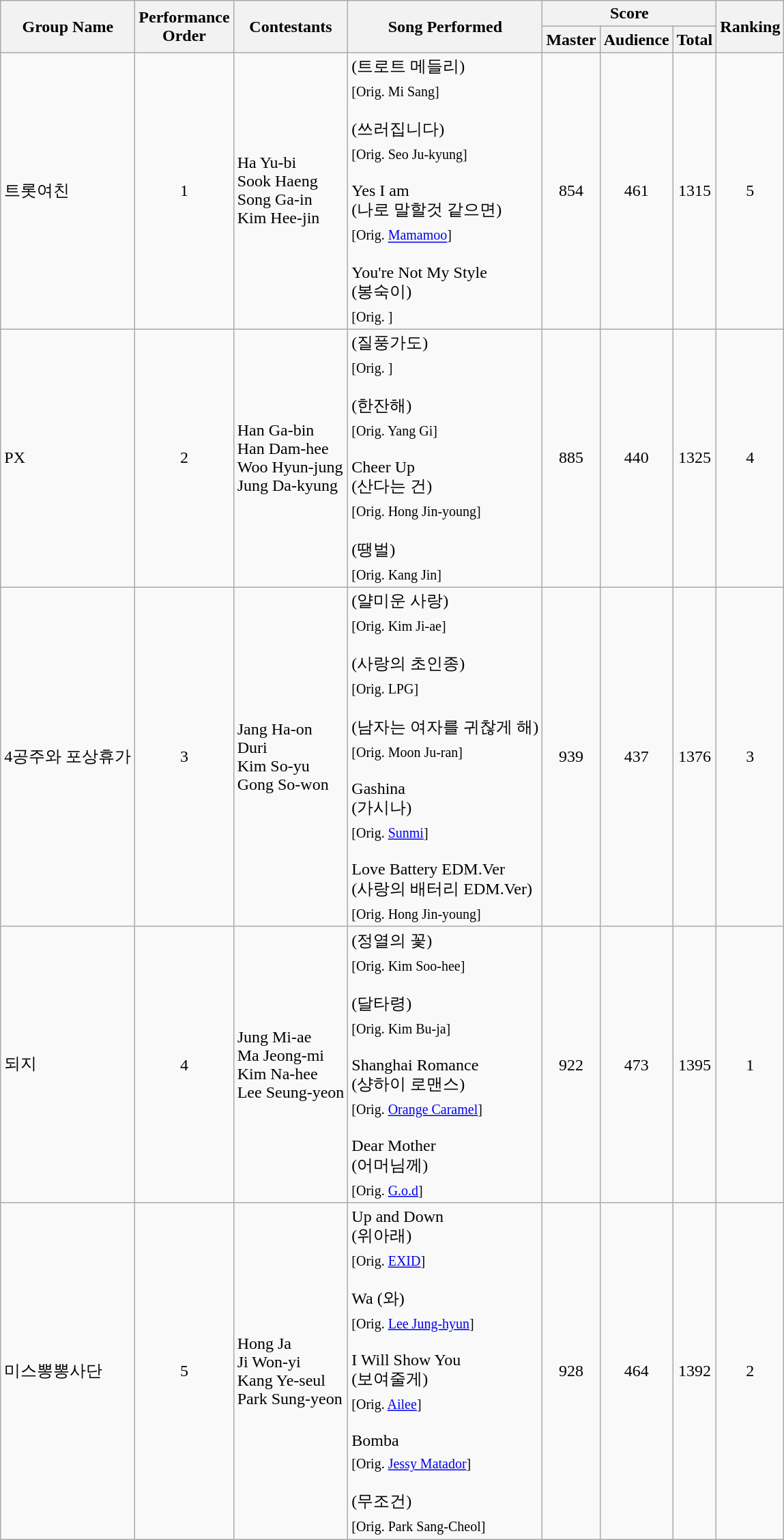<table class="wikitable sortable">
<tr>
<th rowspan=2>Group Name</th>
<th rowspan=2>Performance<br>Order</th>
<th rowspan=2>Contestants</th>
<th rowspan=2>Song Performed</th>
<th colspan=3>Score</th>
<th rowspan=2>Ranking</th>
</tr>
<tr>
<th>Master</th>
<th>Audience</th>
<th>Total</th>
</tr>
<tr>
<td>트롯여친</td>
<td align=center>1</td>
<td>Ha Yu-bi<br>Sook Haeng<br>Song Ga-in<br>Kim Hee-jin</td>
<td>(트로트 메들리)<br><sub>[Orig. Mi Sang]</sub><br><br>(쓰러집니다)<br><sub>[Orig. Seo Ju-kyung]</sub><br><br>Yes I am<br>(나로 말할것 같으면)<br><sub>[Orig. <a href='#'>Mamamoo</a>]</sub><br><br>You're Not My Style<br>(봉숙이)<br><sub>[Orig. ]</sub></td>
<td align=center>854</td>
<td align=center>461</td>
<td align=center>1315</td>
<td align=center>5</td>
</tr>
<tr>
<td>PX</td>
<td align=center>2</td>
<td>Han Ga-bin<br>Han Dam-hee<br>Woo Hyun-jung<br>Jung Da-kyung</td>
<td>(질풍가도)<br><sub>[Orig. ]</sub><br><br>(한잔해)<br><sub>[Orig. Yang Gi]</sub><br><br>Cheer Up<br>(산다는 건)<br><sub>[Orig. Hong Jin-young]</sub><br><br>(땡벌)<br><sub>[Orig. Kang Jin]</sub></td>
<td align=center>885</td>
<td align=center>440</td>
<td align=center>1325</td>
<td align=center>4</td>
</tr>
<tr>
<td>4공주와 포상휴가</td>
<td align=center>3</td>
<td>Jang Ha-on<br>Duri<br>Kim So-yu<br>Gong So-won</td>
<td>(얄미운 사랑)<br><sub>[Orig. Kim Ji-ae]</sub><br><br>(사랑의 초인종)<br><sub>[Orig. LPG]</sub><br><br>(남자는 여자를 귀찮게 해)<br><sub>[Orig. Moon Ju-ran]</sub><br><br>Gashina<br>(가시나)<br><sub>[Orig. <a href='#'>Sunmi</a>]</sub><br><br>Love Battery EDM.Ver<br>(사랑의 배터리 EDM.Ver)<br><sub>[Orig. Hong Jin-young]</sub></td>
<td align=center>939</td>
<td align=center>437</td>
<td align=center>1376</td>
<td align=center>3</td>
</tr>
<tr>
<td>되지</td>
<td align=center>4</td>
<td>Jung Mi-ae<br>Ma Jeong-mi<br>Kim Na-hee<br>Lee Seung-yeon</td>
<td>(정열의 꽃)<br><sub>[Orig. Kim Soo-hee]</sub><br><br>(달타령)<br><sub>[Orig. Kim Bu-ja]</sub><br><br>Shanghai Romance<br>(샹하이 로맨스)<br><sub>[Orig. <a href='#'>Orange Caramel</a>]</sub><br><br>Dear Mother<br>(어머님께)<br><sub>[Orig. <a href='#'>G.o.d</a>]</sub></td>
<td align=center>922</td>
<td align=center>473</td>
<td align=center>1395</td>
<td align=center>1</td>
</tr>
<tr>
<td>미스뽕뽕사단</td>
<td align=center>5</td>
<td>Hong Ja<br>Ji Won-yi<br>Kang Ye-seul<br>Park Sung-yeon</td>
<td>Up and Down<br>(위아래)<br><sub>[Orig. <a href='#'>EXID</a>]</sub><br><br>Wa (와)<br><sub>[Orig. <a href='#'>Lee Jung-hyun</a>]</sub><br><br>I Will Show You<br>(보여줄게)<br><sub>[Orig. <a href='#'>Ailee</a>]</sub><br><br>Bomba<br><sub>[Orig. <a href='#'>Jessy Matador</a>]</sub><br><br>(무조건)<br><sub>[Orig. Park Sang-Cheol]</sub></td>
<td align=center>928</td>
<td align=center>464</td>
<td align=center>1392</td>
<td align=center>2</td>
</tr>
</table>
